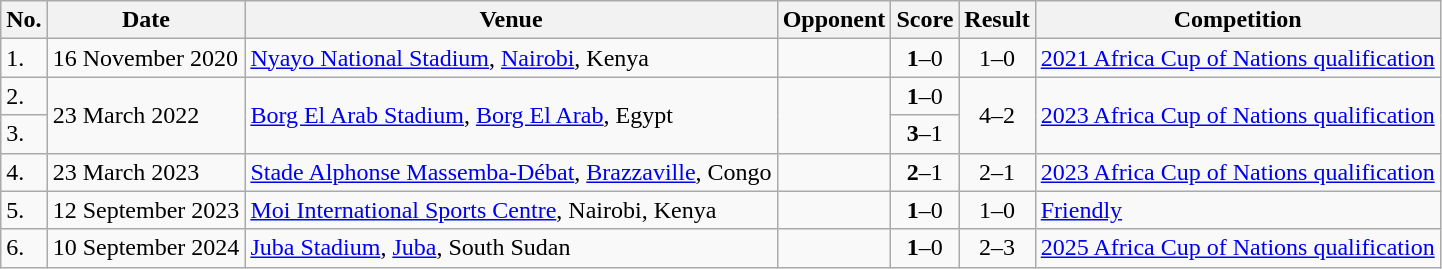<table class="wikitable">
<tr>
<th>No.</th>
<th>Date</th>
<th>Venue</th>
<th>Opponent</th>
<th>Score</th>
<th>Result</th>
<th>Competition</th>
</tr>
<tr>
<td>1.</td>
<td>16 November 2020</td>
<td><a href='#'>Nyayo National Stadium</a>, <a href='#'>Nairobi</a>, Kenya</td>
<td></td>
<td align=center><strong>1</strong>–0</td>
<td align=center>1–0</td>
<td><a href='#'>2021 Africa Cup of Nations qualification</a></td>
</tr>
<tr>
<td>2.</td>
<td rowspan=2>23 March 2022</td>
<td rowspan=2><a href='#'>Borg El Arab Stadium</a>, <a href='#'>Borg El Arab</a>, Egypt</td>
<td rowspan="2"></td>
<td align=center><strong>1</strong>–0</td>
<td rowspan=2 align=center>4–2</td>
<td rowspan=2><a href='#'>2023 Africa Cup of Nations qualification</a></td>
</tr>
<tr>
<td>3.</td>
<td align=center><strong>3</strong>–1</td>
</tr>
<tr>
<td>4.</td>
<td>23 March 2023</td>
<td><a href='#'>Stade Alphonse Massemba-Débat</a>, <a href='#'>Brazzaville</a>, Congo</td>
<td></td>
<td align=center><strong>2</strong>–1</td>
<td align=center>2–1</td>
<td><a href='#'>2023 Africa Cup of Nations qualification</a></td>
</tr>
<tr>
<td>5.</td>
<td>12 September 2023</td>
<td><a href='#'>Moi International Sports Centre</a>, Nairobi, Kenya</td>
<td></td>
<td align=center><strong>1</strong>–0</td>
<td align=center>1–0</td>
<td><a href='#'>Friendly</a></td>
</tr>
<tr>
<td>6.</td>
<td>10 September 2024</td>
<td><a href='#'>Juba Stadium</a>, <a href='#'>Juba</a>, South Sudan</td>
<td></td>
<td align=center><strong>1</strong>–0</td>
<td align=center>2–3</td>
<td><a href='#'>2025 Africa Cup of Nations qualification</a></td>
</tr>
</table>
